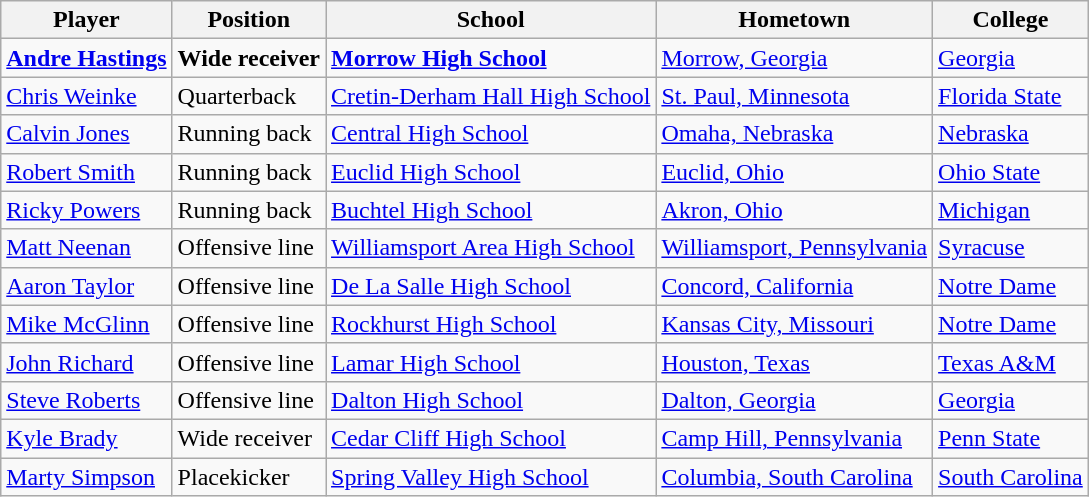<table class="wikitable">
<tr>
<th>Player</th>
<th>Position</th>
<th>School</th>
<th>Hometown</th>
<th>College</th>
</tr>
<tr>
<td><strong><a href='#'>Andre Hastings</a></strong></td>
<td><strong>Wide receiver</strong></td>
<td><strong><a href='#'>Morrow High School</a></strong></td>
<td><a href='#'>Morrow, Georgia</a></td>
<td><a href='#'>Georgia</a></td>
</tr>
<tr>
<td><a href='#'>Chris Weinke</a></td>
<td>Quarterback</td>
<td><a href='#'>Cretin-Derham Hall High School</a></td>
<td><a href='#'>St. Paul, Minnesota</a></td>
<td><a href='#'>Florida State</a></td>
</tr>
<tr>
<td><a href='#'>Calvin Jones</a></td>
<td>Running back</td>
<td><a href='#'>Central High School</a></td>
<td><a href='#'>Omaha, Nebraska</a></td>
<td><a href='#'>Nebraska</a></td>
</tr>
<tr>
<td><a href='#'>Robert Smith</a></td>
<td>Running back</td>
<td><a href='#'>Euclid High School</a></td>
<td><a href='#'>Euclid, Ohio</a></td>
<td><a href='#'>Ohio State</a></td>
</tr>
<tr>
<td><a href='#'>Ricky Powers</a></td>
<td>Running back</td>
<td><a href='#'>Buchtel High School</a></td>
<td><a href='#'>Akron, Ohio</a></td>
<td><a href='#'>Michigan</a></td>
</tr>
<tr>
<td><a href='#'>Matt Neenan</a></td>
<td>Offensive line</td>
<td><a href='#'>Williamsport Area High School</a></td>
<td><a href='#'>Williamsport, Pennsylvania</a></td>
<td><a href='#'>Syracuse</a></td>
</tr>
<tr>
<td><a href='#'>Aaron Taylor</a></td>
<td>Offensive line</td>
<td><a href='#'>De La Salle High School</a></td>
<td><a href='#'>Concord, California</a></td>
<td><a href='#'>Notre Dame</a></td>
</tr>
<tr>
<td><a href='#'>Mike McGlinn</a></td>
<td>Offensive line</td>
<td><a href='#'>Rockhurst High School</a></td>
<td><a href='#'>Kansas City, Missouri</a></td>
<td><a href='#'>Notre Dame</a></td>
</tr>
<tr>
<td><a href='#'>John Richard</a></td>
<td>Offensive line</td>
<td><a href='#'>Lamar High School</a></td>
<td><a href='#'>Houston, Texas</a></td>
<td><a href='#'>Texas A&M</a></td>
</tr>
<tr>
<td><a href='#'>Steve Roberts</a></td>
<td>Offensive line</td>
<td><a href='#'>Dalton High School</a></td>
<td><a href='#'>Dalton, Georgia</a></td>
<td><a href='#'>Georgia</a></td>
</tr>
<tr>
<td><a href='#'>Kyle Brady</a></td>
<td>Wide receiver</td>
<td><a href='#'>Cedar Cliff High School</a></td>
<td><a href='#'>Camp Hill, Pennsylvania</a></td>
<td><a href='#'>Penn State</a></td>
</tr>
<tr>
<td><a href='#'>Marty Simpson</a></td>
<td>Placekicker</td>
<td><a href='#'>Spring Valley High School</a></td>
<td><a href='#'>Columbia, South Carolina</a></td>
<td><a href='#'>South Carolina</a></td>
</tr>
</table>
